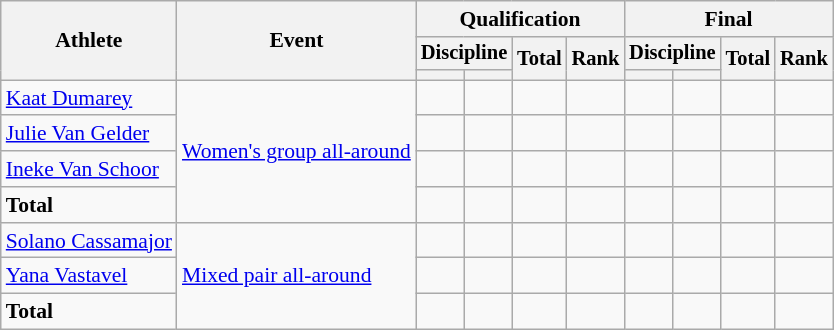<table class="wikitable" style="font-size:90%">
<tr>
<th rowspan=3>Athlete</th>
<th rowspan=3>Event</th>
<th colspan =4>Qualification</th>
<th colspan =4>Final</th>
</tr>
<tr style="font-size:95%">
<th colspan=2>Discipline</th>
<th rowspan=2>Total</th>
<th rowspan=2>Rank</th>
<th colspan=2>Discipline</th>
<th rowspan=2>Total</th>
<th rowspan=2>Rank</th>
</tr>
<tr style="font-size:95%">
<th></th>
<th></th>
<th></th>
<th></th>
</tr>
<tr align=center>
<td align=left><a href='#'>Kaat Dumarey</a></td>
<td style="text-align:left;" rowspan="4"><a href='#'>Women's group all-around</a></td>
<td></td>
<td></td>
<td></td>
<td></td>
<td></td>
<td></td>
<td></td>
<td></td>
</tr>
<tr align=center>
<td align=left><a href='#'>Julie Van Gelder</a></td>
<td></td>
<td></td>
<td></td>
<td></td>
<td></td>
<td></td>
<td></td>
<td></td>
</tr>
<tr align=center>
<td align=left><a href='#'>Ineke Van Schoor</a></td>
<td></td>
<td></td>
<td></td>
<td></td>
<td></td>
<td></td>
<td></td>
<td></td>
</tr>
<tr align=center>
<td align=left><strong>Total</strong></td>
<td></td>
<td></td>
<td></td>
<td></td>
<td></td>
<td></td>
<td></td>
<td></td>
</tr>
<tr align=center>
<td align=left><a href='#'>Solano Cassamajor</a></td>
<td style="text-align:left;" rowspan="3"><a href='#'>Mixed pair all-around</a></td>
<td></td>
<td></td>
<td></td>
<td></td>
<td></td>
<td></td>
<td></td>
<td></td>
</tr>
<tr align=center>
<td align=left><a href='#'>Yana Vastavel</a></td>
<td></td>
<td></td>
<td></td>
<td></td>
<td></td>
<td></td>
<td></td>
<td></td>
</tr>
<tr align=center>
<td align=left><strong>Total</strong></td>
<td></td>
<td></td>
<td></td>
<td></td>
<td></td>
<td></td>
<td></td>
<td></td>
</tr>
</table>
